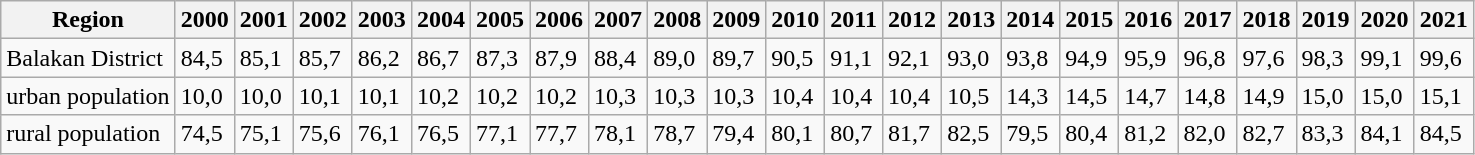<table class="wikitable">
<tr>
<th>Region</th>
<th>2000</th>
<th>2001</th>
<th>2002</th>
<th>2003</th>
<th>2004</th>
<th>2005</th>
<th>2006</th>
<th>2007</th>
<th>2008</th>
<th>2009</th>
<th>2010</th>
<th>2011</th>
<th>2012</th>
<th>2013</th>
<th>2014</th>
<th>2015</th>
<th>2016</th>
<th>2017</th>
<th>2018</th>
<th>2019</th>
<th>2020</th>
<th>2021</th>
</tr>
<tr>
<td>Balakan District</td>
<td>84,5</td>
<td>85,1</td>
<td>85,7</td>
<td>86,2</td>
<td>86,7</td>
<td>87,3</td>
<td>87,9</td>
<td>88,4</td>
<td>89,0</td>
<td>89,7</td>
<td>90,5</td>
<td>91,1</td>
<td>92,1</td>
<td>93,0</td>
<td>93,8</td>
<td>94,9</td>
<td>95,9</td>
<td>96,8</td>
<td>97,6</td>
<td>98,3</td>
<td>99,1</td>
<td>99,6</td>
</tr>
<tr>
<td>urban population</td>
<td>10,0</td>
<td>10,0</td>
<td>10,1</td>
<td>10,1</td>
<td>10,2</td>
<td>10,2</td>
<td>10,2</td>
<td>10,3</td>
<td>10,3</td>
<td>10,3</td>
<td>10,4</td>
<td>10,4</td>
<td>10,4</td>
<td>10,5</td>
<td>14,3</td>
<td>14,5</td>
<td>14,7</td>
<td>14,8</td>
<td>14,9</td>
<td>15,0</td>
<td>15,0</td>
<td>15,1</td>
</tr>
<tr>
<td>rural population</td>
<td>74,5</td>
<td>75,1</td>
<td>75,6</td>
<td>76,1</td>
<td>76,5</td>
<td>77,1</td>
<td>77,7</td>
<td>78,1</td>
<td>78,7</td>
<td>79,4</td>
<td>80,1</td>
<td>80,7</td>
<td>81,7</td>
<td>82,5</td>
<td>79,5</td>
<td>80,4</td>
<td>81,2</td>
<td>82,0</td>
<td>82,7</td>
<td>83,3</td>
<td>84,1</td>
<td>84,5</td>
</tr>
</table>
